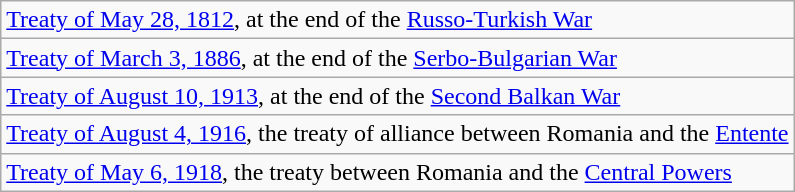<table class=wikitable>
<tr>
<td><a href='#'>Treaty of May 28, 1812</a>, at the end of the <a href='#'>Russo-Turkish War</a></td>
</tr>
<tr>
<td><a href='#'>Treaty of March 3, 1886</a>, at the end of the <a href='#'>Serbo-Bulgarian War</a></td>
</tr>
<tr>
<td><a href='#'>Treaty of August 10, 1913</a>, at the end of the <a href='#'>Second Balkan War</a></td>
</tr>
<tr>
<td><a href='#'>Treaty of August 4, 1916</a>, the treaty of alliance between Romania and the <a href='#'>Entente</a></td>
</tr>
<tr>
<td><a href='#'>Treaty of May 6, 1918</a>, the treaty between Romania and the <a href='#'>Central Powers</a></td>
</tr>
</table>
